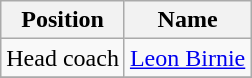<table class="wikitable">
<tr>
<th>Position</th>
<th>Name</th>
</tr>
<tr>
<td>Head coach</td>
<td> <a href='#'>Leon Birnie</a></td>
</tr>
<tr>
</tr>
</table>
